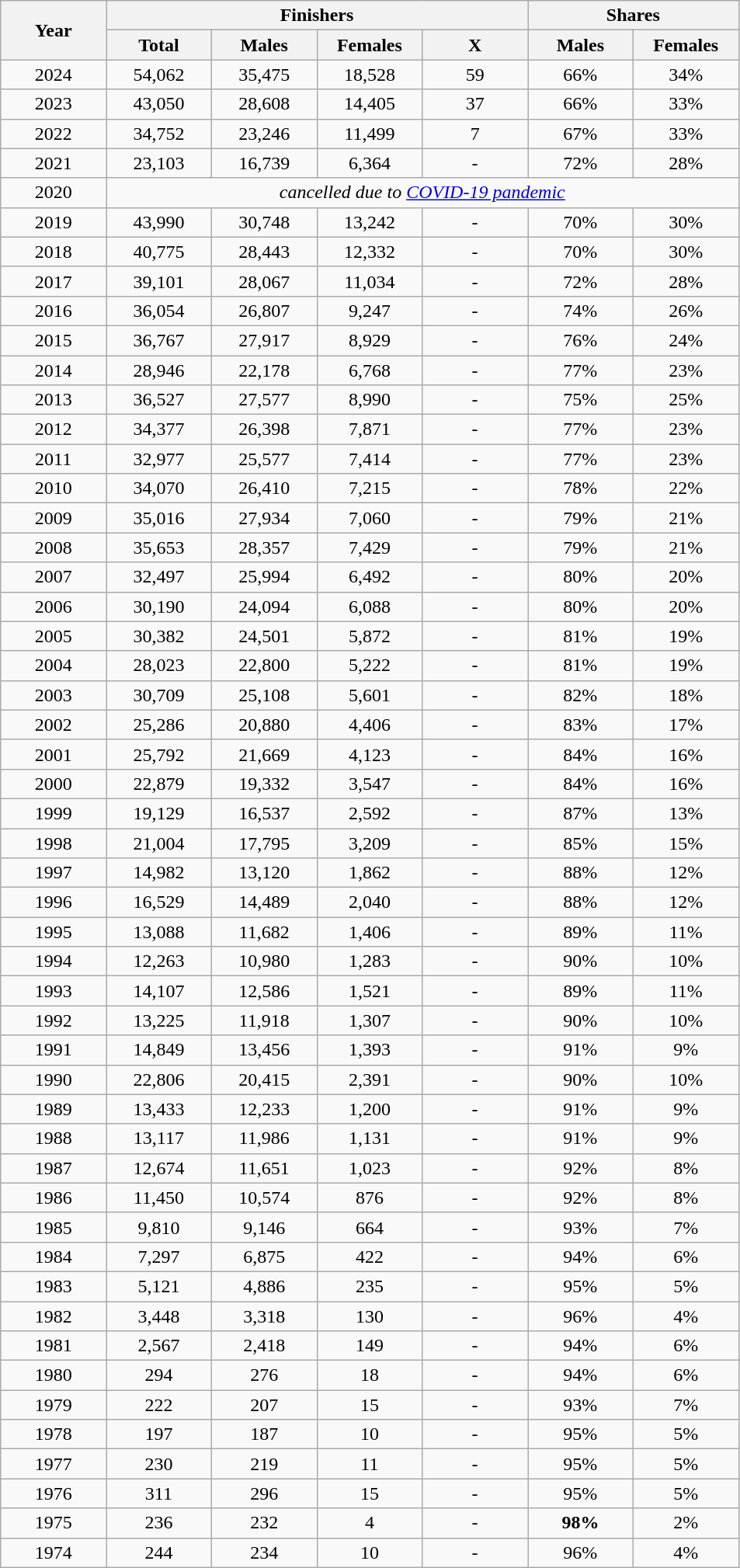<table class="wikitable" style="text-align:center;">
<tr>
<th rowspan="2" width="10%">Year</th>
<th colspan="4">Finishers</th>
<th colspan="2">Shares</th>
</tr>
<tr>
<th width="10%">Total</th>
<th width="10%">Males</th>
<th width="10%">Females</th>
<th width="10%">X</th>
<th width="10%">Males</th>
<th width="10%">Females</th>
</tr>
<tr>
<td>2024</td>
<td>54,062</td>
<td>35,475</td>
<td>18,528</td>
<td>59</td>
<td>66%</td>
<td>34%</td>
</tr>
<tr>
<td>2023</td>
<td>43,050</td>
<td>28,608</td>
<td>14,405</td>
<td>37</td>
<td>66%</td>
<td>33%</td>
</tr>
<tr>
<td>2022</td>
<td>34,752</td>
<td>23,246</td>
<td>11,499</td>
<td>7</td>
<td>67%</td>
<td>33%</td>
</tr>
<tr>
<td>2021</td>
<td>23,103</td>
<td>16,739</td>
<td>6,364</td>
<td>-</td>
<td>72%</td>
<td>28%</td>
</tr>
<tr>
<td>2020</td>
<td colspan="6" align="center"><em>cancelled due to <a href='#'>COVID-19 pandemic</a></em></td>
</tr>
<tr>
<td>2019</td>
<td>43,990</td>
<td>30,748</td>
<td>13,242</td>
<td>-</td>
<td>70%</td>
<td>30%</td>
</tr>
<tr>
<td>2018</td>
<td>40,775</td>
<td>28,443</td>
<td>12,332</td>
<td>-</td>
<td>70%</td>
<td>30%</td>
</tr>
<tr>
<td>2017</td>
<td>39,101</td>
<td>28,067</td>
<td>11,034</td>
<td>-</td>
<td>72%</td>
<td>28%</td>
</tr>
<tr>
<td>2016</td>
<td>36,054</td>
<td>26,807</td>
<td>9,247</td>
<td>-</td>
<td>74%</td>
<td>26%</td>
</tr>
<tr>
<td>2015</td>
<td>36,767</td>
<td>27,917</td>
<td>8,929</td>
<td>-</td>
<td>76%</td>
<td>24%</td>
</tr>
<tr>
<td>2014</td>
<td>28,946</td>
<td>22,178</td>
<td>6,768</td>
<td>-</td>
<td>77%</td>
<td>23%</td>
</tr>
<tr>
<td>2013</td>
<td>36,527</td>
<td>27,577</td>
<td>8,990</td>
<td>-</td>
<td>75%</td>
<td>25%</td>
</tr>
<tr>
<td>2012</td>
<td>34,377</td>
<td>26,398</td>
<td>7,871</td>
<td>-</td>
<td>77%</td>
<td>23%</td>
</tr>
<tr>
<td>2011</td>
<td>32,977</td>
<td>25,577</td>
<td>7,414</td>
<td>-</td>
<td>77%</td>
<td>23%</td>
</tr>
<tr>
<td>2010</td>
<td>34,070</td>
<td>26,410</td>
<td>7,215</td>
<td>-</td>
<td>78%</td>
<td>22%</td>
</tr>
<tr>
<td>2009</td>
<td>35,016</td>
<td>27,934</td>
<td>7,060</td>
<td>-</td>
<td>79%</td>
<td>21%</td>
</tr>
<tr>
<td>2008</td>
<td>35,653</td>
<td>28,357</td>
<td>7,429</td>
<td>-</td>
<td>79%</td>
<td>21%</td>
</tr>
<tr>
<td>2007</td>
<td>32,497</td>
<td>25,994</td>
<td>6,492</td>
<td>-</td>
<td>80%</td>
<td>20%</td>
</tr>
<tr>
<td>2006</td>
<td>30,190</td>
<td>24,094</td>
<td>6,088</td>
<td>-</td>
<td>80%</td>
<td>20%</td>
</tr>
<tr>
<td>2005</td>
<td>30,382</td>
<td>24,501</td>
<td>5,872</td>
<td>-</td>
<td>81%</td>
<td>19%</td>
</tr>
<tr>
<td>2004</td>
<td>28,023</td>
<td>22,800</td>
<td>5,222</td>
<td>-</td>
<td>81%</td>
<td>19%</td>
</tr>
<tr>
<td>2003</td>
<td>30,709</td>
<td>25,108</td>
<td>5,601</td>
<td>-</td>
<td>82%</td>
<td>18%</td>
</tr>
<tr>
<td>2002</td>
<td>25,286</td>
<td>20,880</td>
<td>4,406</td>
<td>-</td>
<td>83%</td>
<td>17%</td>
</tr>
<tr>
<td>2001</td>
<td>25,792</td>
<td>21,669</td>
<td>4,123</td>
<td>-</td>
<td>84%</td>
<td>16%</td>
</tr>
<tr>
<td>2000</td>
<td>22,879</td>
<td>19,332</td>
<td>3,547</td>
<td>-</td>
<td>84%</td>
<td>16%</td>
</tr>
<tr>
<td>1999</td>
<td>19,129</td>
<td>16,537</td>
<td>2,592</td>
<td>-</td>
<td>87%</td>
<td>13%</td>
</tr>
<tr>
<td>1998</td>
<td>21,004</td>
<td>17,795</td>
<td>3,209</td>
<td>-</td>
<td>85%</td>
<td>15%</td>
</tr>
<tr>
<td>1997</td>
<td>14,982</td>
<td>13,120</td>
<td>1,862</td>
<td>-</td>
<td>88%</td>
<td>12%</td>
</tr>
<tr>
<td>1996</td>
<td>16,529</td>
<td>14,489</td>
<td>2,040</td>
<td>-</td>
<td>88%</td>
<td>12%</td>
</tr>
<tr>
<td>1995</td>
<td>13,088</td>
<td>11,682</td>
<td>1,406</td>
<td>-</td>
<td>89%</td>
<td>11%</td>
</tr>
<tr>
<td>1994</td>
<td>12,263</td>
<td>10,980</td>
<td>1,283</td>
<td>-</td>
<td>90%</td>
<td>10%</td>
</tr>
<tr>
<td>1993</td>
<td>14,107</td>
<td>12,586</td>
<td>1,521</td>
<td>-</td>
<td>89%</td>
<td>11%</td>
</tr>
<tr>
<td>1992</td>
<td>13,225</td>
<td>11,918</td>
<td>1,307</td>
<td>-</td>
<td>90%</td>
<td>10%</td>
</tr>
<tr>
<td>1991</td>
<td>14,849</td>
<td>13,456</td>
<td>1,393</td>
<td>-</td>
<td>91%</td>
<td>9%</td>
</tr>
<tr>
<td>1990</td>
<td>22,806</td>
<td>20,415</td>
<td>2,391</td>
<td>-</td>
<td>90%</td>
<td>10%</td>
</tr>
<tr>
<td>1989</td>
<td>13,433</td>
<td>12,233</td>
<td>1,200</td>
<td>-</td>
<td>91%</td>
<td>9%</td>
</tr>
<tr>
<td>1988</td>
<td>13,117</td>
<td>11,986</td>
<td>1,131</td>
<td>-</td>
<td>91%</td>
<td>9%</td>
</tr>
<tr>
<td>1987</td>
<td>12,674</td>
<td>11,651</td>
<td>1,023</td>
<td>-</td>
<td>92%</td>
<td>8%</td>
</tr>
<tr>
<td>1986</td>
<td>11,450</td>
<td>10,574</td>
<td>876</td>
<td>-</td>
<td>92%</td>
<td>8%</td>
</tr>
<tr>
<td>1985</td>
<td>9,810</td>
<td>9,146</td>
<td>664</td>
<td>-</td>
<td>93%</td>
<td>7%</td>
</tr>
<tr>
<td>1984</td>
<td>7,297</td>
<td>6,875</td>
<td>422</td>
<td>-</td>
<td>94%</td>
<td>6%</td>
</tr>
<tr>
<td>1983</td>
<td>5,121</td>
<td>4,886</td>
<td>235</td>
<td>-</td>
<td>95%</td>
<td>5%</td>
</tr>
<tr>
<td>1982</td>
<td>3,448</td>
<td>3,318</td>
<td>130</td>
<td>-</td>
<td>96%</td>
<td>4%</td>
</tr>
<tr>
<td>1981</td>
<td>2,567</td>
<td>2,418</td>
<td>149</td>
<td>-</td>
<td>94%</td>
<td>6%</td>
</tr>
<tr>
<td>1980</td>
<td>294</td>
<td>276</td>
<td>18</td>
<td>-</td>
<td>94%</td>
<td>6%</td>
</tr>
<tr>
<td>1979</td>
<td>222</td>
<td>207</td>
<td>15</td>
<td>-</td>
<td>93%</td>
<td>7%</td>
</tr>
<tr>
<td>1978</td>
<td>197</td>
<td>187</td>
<td>10</td>
<td>-</td>
<td>95%</td>
<td>5%</td>
</tr>
<tr>
<td>1977</td>
<td>230</td>
<td>219</td>
<td>11</td>
<td>-</td>
<td>95%</td>
<td>5%</td>
</tr>
<tr>
<td>1976</td>
<td>311</td>
<td>296</td>
<td>15</td>
<td>-</td>
<td>95%</td>
<td>5%</td>
</tr>
<tr>
<td>1975</td>
<td>236</td>
<td>232</td>
<td>4</td>
<td>-</td>
<td><strong>98%</strong></td>
<td>2%</td>
</tr>
<tr>
<td>1974</td>
<td>244</td>
<td>234</td>
<td>10</td>
<td>-</td>
<td>96%</td>
<td>4%</td>
</tr>
</table>
